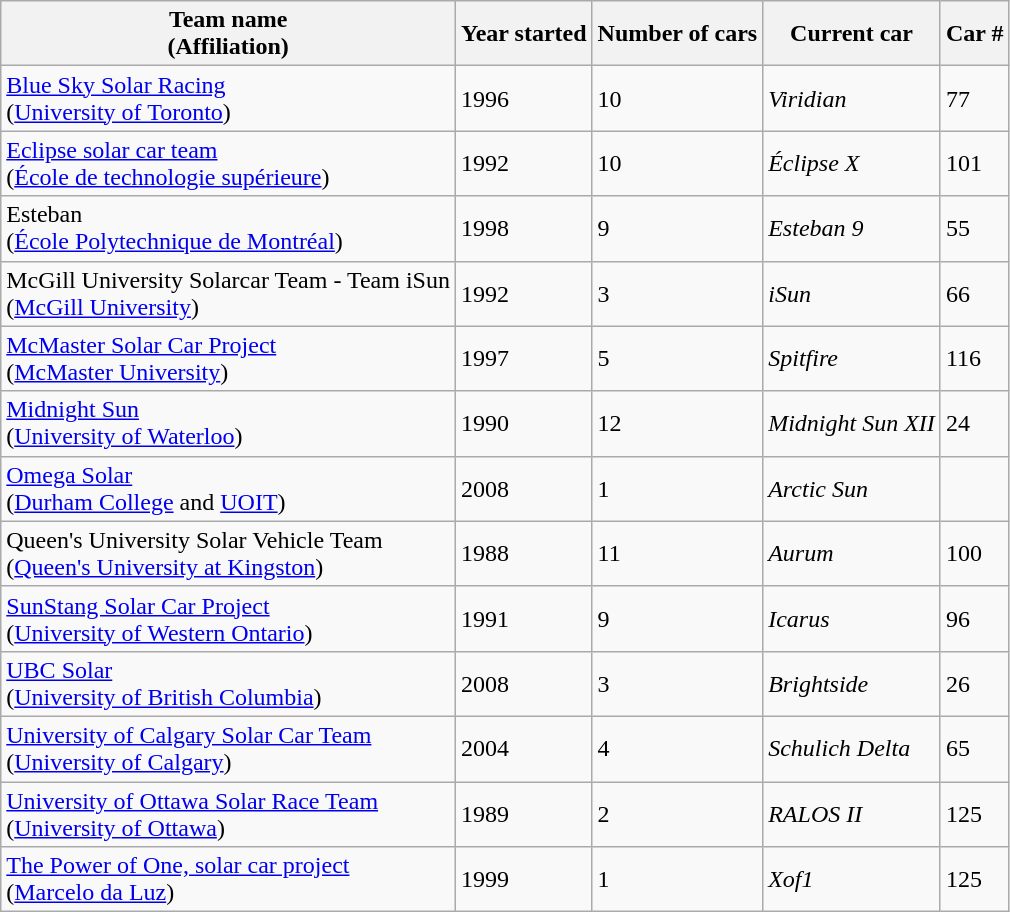<table class="wikitable">
<tr ">
<th><strong>Team name<br>(Affiliation)</strong></th>
<th><strong>Year started</strong></th>
<th><strong>Number of cars</strong></th>
<th><strong>Current car</strong></th>
<th><strong>Car #</strong></th>
</tr>
<tr>
<td><a href='#'>Blue Sky Solar Racing</a><br>(<a href='#'>University of Toronto</a>)</td>
<td>1996</td>
<td>10</td>
<td><em>Viridian</em></td>
<td>77</td>
</tr>
<tr>
<td><a href='#'>Eclipse solar car team</a><br>(<a href='#'>École de technologie supérieure</a>)</td>
<td>1992</td>
<td>10</td>
<td><em>Éclipse X</em></td>
<td>101</td>
</tr>
<tr>
<td>Esteban<br>(<a href='#'>École Polytechnique de Montréal</a>)</td>
<td>1998</td>
<td>9</td>
<td><em>Esteban 9</em></td>
<td>55</td>
</tr>
<tr>
<td>McGill University Solarcar Team - Team iSun<br>(<a href='#'>McGill University</a>)</td>
<td>1992</td>
<td>3</td>
<td><em>iSun</em></td>
<td>66</td>
</tr>
<tr>
<td><a href='#'>McMaster Solar Car Project</a><br>(<a href='#'>McMaster University</a>)</td>
<td>1997</td>
<td>5</td>
<td><em>Spitfire</em></td>
<td>116</td>
</tr>
<tr>
<td><a href='#'>Midnight Sun</a><br>(<a href='#'>University of Waterloo</a>)</td>
<td>1990</td>
<td>12</td>
<td><em>Midnight Sun XII</em></td>
<td>24</td>
</tr>
<tr>
<td><a href='#'>Omega Solar</a><br>(<a href='#'>Durham College</a> and <a href='#'>UOIT</a>)</td>
<td>2008</td>
<td>1</td>
<td><em>Arctic Sun</em></td>
<td></td>
</tr>
<tr>
<td>Queen's University Solar Vehicle Team<br>(<a href='#'>Queen's University at Kingston</a>)</td>
<td>1988</td>
<td>11</td>
<td><em>Aurum</em></td>
<td>100</td>
</tr>
<tr>
<td><a href='#'>SunStang Solar Car Project</a><br>(<a href='#'>University of Western Ontario</a>)</td>
<td>1991</td>
<td>9</td>
<td><em>Icarus</em></td>
<td>96</td>
</tr>
<tr>
<td><a href='#'>UBC Solar</a><br>(<a href='#'>University of British Columbia</a>)</td>
<td>2008</td>
<td>3</td>
<td><em>Brightside</em></td>
<td>26</td>
</tr>
<tr>
<td><a href='#'>University of Calgary Solar Car Team</a><br>(<a href='#'>University of Calgary</a>)</td>
<td>2004</td>
<td>4</td>
<td><em>Schulich Delta</em></td>
<td>65</td>
</tr>
<tr>
<td><a href='#'>University of Ottawa Solar Race Team</a><br>(<a href='#'>University of Ottawa</a>)</td>
<td>1989</td>
<td>2</td>
<td><em>RALOS II</em></td>
<td>125</td>
</tr>
<tr>
<td><a href='#'>The Power of One, solar car project</a><br>(<a href='#'>Marcelo da Luz</a>)</td>
<td>1999</td>
<td>1</td>
<td><em>Xof1</em></td>
<td>125</td>
</tr>
</table>
